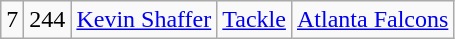<table class="wikitable" style="text-align:center">
<tr>
<td>7</td>
<td>244</td>
<td><a href='#'>Kevin Shaffer</a></td>
<td><a href='#'>Tackle</a></td>
<td><a href='#'>Atlanta Falcons</a></td>
</tr>
</table>
